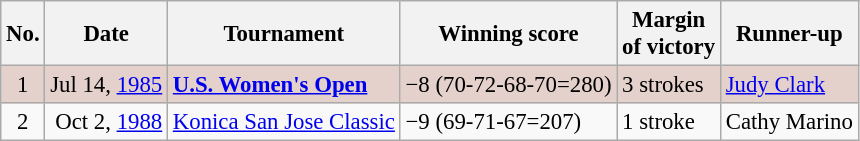<table class="wikitable" style="font-size:95%;">
<tr>
<th>No.</th>
<th>Date</th>
<th>Tournament</th>
<th>Winning score</th>
<th>Margin <br>of victory</th>
<th>Runner-up</th>
</tr>
<tr style="background:#e5d1cb;">
<td align=center>1</td>
<td align=right>Jul 14, <a href='#'>1985</a></td>
<td><strong><a href='#'>U.S. Women's Open</a></strong></td>
<td>−8 (70-72-68-70=280)</td>
<td>3 strokes</td>
<td> <a href='#'>Judy Clark</a></td>
</tr>
<tr>
<td align=center>2</td>
<td align=right>Oct 2, <a href='#'>1988</a></td>
<td><a href='#'>Konica San Jose Classic</a></td>
<td>−9 (69-71-67=207)</td>
<td>1 stroke</td>
<td> Cathy Marino</td>
</tr>
</table>
